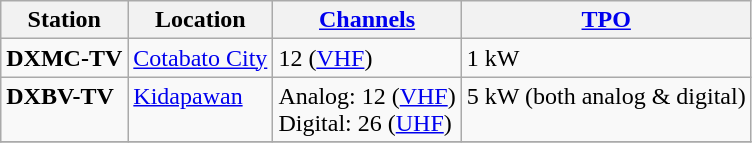<table class="wikitable">
<tr>
<th>Station</th>
<th>Location</th>
<th><a href='#'>Channels</a></th>
<th><a href='#'>TPO</a></th>
</tr>
<tr style="vertical-align: top; text-align: left;">
<td><strong>DXMC-TV</strong></td>
<td><a href='#'>Cotabato City</a></td>
<td>12 (<a href='#'>VHF</a>)</td>
<td>1 kW</td>
</tr>
<tr style="vertical-align: top; text-align: left;">
<td><strong>DXBV-TV</strong></td>
<td><a href='#'>Kidapawan</a></td>
<td>Analog: 12 (<a href='#'>VHF</a>) <br>Digital: 26 (<a href='#'>UHF</a>)</td>
<td>5 kW (both analog & digital)</td>
</tr>
<tr style="vertical-align: top; text-align: left;">
</tr>
</table>
